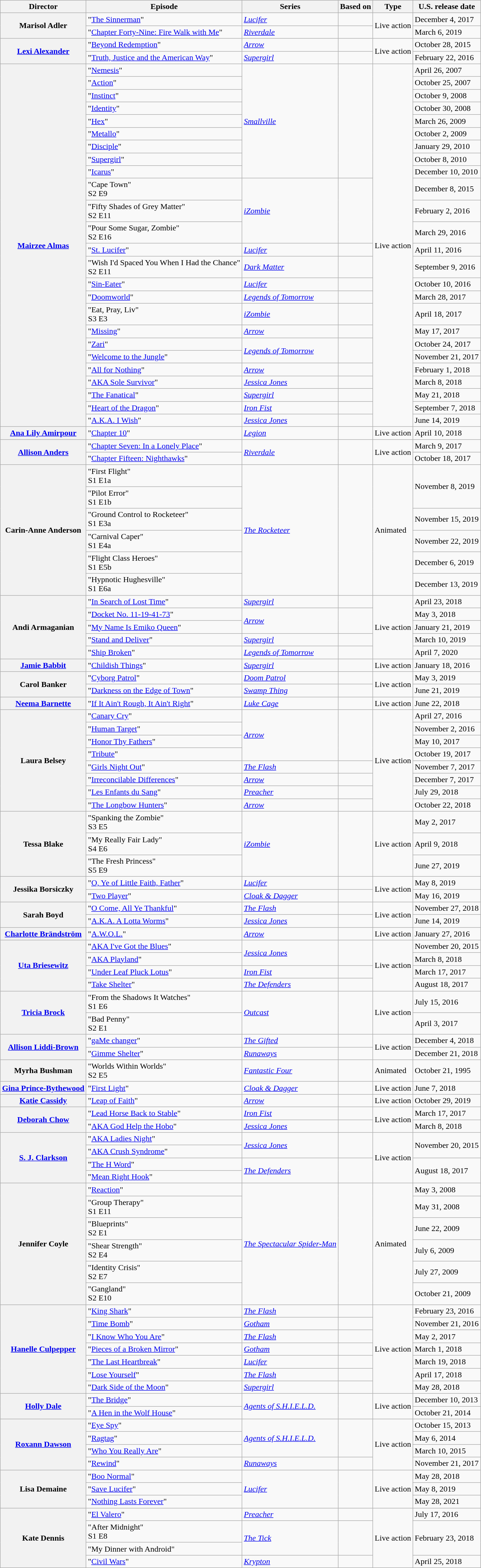<table class="wikitable plainrowheaders sortable">
<tr>
<th>Director</th>
<th>Episode</th>
<th>Series</th>
<th>Based on</th>
<th>Type</th>
<th>U.S. release date</th>
</tr>
<tr>
<th scope="row" rowspan="2">Marisol Adler</th>
<td>"<a href='#'>The Sinnerman</a>"</td>
<td><em><a href='#'>Lucifer</a></em></td>
<td></td>
<td rowspan="2">Live action</td>
<td>December 4, 2017</td>
</tr>
<tr>
<td>"<a href='#'>Chapter Forty-Nine: Fire Walk with Me</a>"</td>
<td><em><a href='#'>Riverdale</a></em></td>
<td></td>
<td>March 6, 2019</td>
</tr>
<tr>
<th scope="row" rowspan="2"><a href='#'>Lexi Alexander</a></th>
<td>"<a href='#'>Beyond Redemption</a>"</td>
<td><em><a href='#'>Arrow</a></em></td>
<td></td>
<td rowspan="2">Live action</td>
<td>October 28, 2015</td>
</tr>
<tr>
<td>"<a href='#'>Truth, Justice and the American Way</a>"</td>
<td><em><a href='#'>Supergirl</a></em></td>
<td></td>
<td>February 22, 2016</td>
</tr>
<tr>
<th scope="row" rowspan="25"><a href='#'>Mairzee Almas</a></th>
<td>"<a href='#'>Nemesis</a>"</td>
<td rowspan="9"><em><a href='#'>Smallville</a></em></td>
<td rowspan="9"></td>
<td rowspan="25">Live action</td>
<td>April 26, 2007</td>
</tr>
<tr>
<td>"<a href='#'>Action</a>"</td>
<td>October 25, 2007</td>
</tr>
<tr>
<td>"<a href='#'>Instinct</a>"</td>
<td>October 9, 2008</td>
</tr>
<tr>
<td>"<a href='#'>Identity</a>"</td>
<td>October 30, 2008</td>
</tr>
<tr>
<td>"<a href='#'>Hex</a>"</td>
<td>March 26, 2009</td>
</tr>
<tr>
<td>"<a href='#'>Metallo</a>"</td>
<td>October 2, 2009</td>
</tr>
<tr>
<td>"<a href='#'>Disciple</a>"</td>
<td>January 29, 2010</td>
</tr>
<tr>
<td>"<a href='#'>Supergirl</a>"</td>
<td>October 8, 2010</td>
</tr>
<tr>
<td>"<a href='#'>Icarus</a>"</td>
<td>December 10, 2010</td>
</tr>
<tr>
<td>"Cape Town"<br>S2 E9</td>
<td rowspan="3"><em><a href='#'>iZombie</a></em></td>
<td rowspan="3"></td>
<td>December 8, 2015</td>
</tr>
<tr>
<td>"Fifty Shades of Grey Matter"<br>S2 E11</td>
<td>February 2, 2016</td>
</tr>
<tr>
<td>"Pour Some Sugar, Zombie"<br>S2 E16</td>
<td>March 29, 2016</td>
</tr>
<tr>
<td>"<a href='#'>St. Lucifer</a>"</td>
<td><em><a href='#'>Lucifer</a></em></td>
<td></td>
<td>April 11, 2016</td>
</tr>
<tr>
<td>"Wish I'd Spaced You When I Had the Chance"<br>S2 E11</td>
<td><em><a href='#'>Dark Matter</a></em></td>
<td></td>
<td>September 9, 2016</td>
</tr>
<tr>
<td>"<a href='#'>Sin-Eater</a>"</td>
<td><em><a href='#'>Lucifer</a></em></td>
<td></td>
<td>October 10, 2016</td>
</tr>
<tr>
<td>"<a href='#'>Doomworld</a>"</td>
<td><em><a href='#'>Legends of Tomorrow</a></em></td>
<td></td>
<td>March 28, 2017</td>
</tr>
<tr>
<td>"Eat, Pray, Liv"<br>S3 E3</td>
<td><em><a href='#'>iZombie</a></em></td>
<td></td>
<td>April 18, 2017</td>
</tr>
<tr>
<td>"<a href='#'>Missing</a>"</td>
<td><em><a href='#'>Arrow</a></em></td>
<td></td>
<td>May 17, 2017</td>
</tr>
<tr>
<td>"<a href='#'>Zari</a>"</td>
<td rowspan="2"><em><a href='#'>Legends of Tomorrow</a></em></td>
<td rowspan="2"></td>
<td>October 24, 2017</td>
</tr>
<tr>
<td>"<a href='#'>Welcome to the Jungle</a>"</td>
<td>November 21, 2017</td>
</tr>
<tr>
<td>"<a href='#'>All for Nothing</a>"</td>
<td><em><a href='#'>Arrow</a></em></td>
<td></td>
<td>February 1, 2018</td>
</tr>
<tr>
<td>"<a href='#'>AKA Sole Survivor</a>"</td>
<td><em><a href='#'>Jessica Jones</a></em></td>
<td></td>
<td>March 8, 2018</td>
</tr>
<tr>
<td>"<a href='#'>The Fanatical</a>"</td>
<td><em><a href='#'>Supergirl</a></em></td>
<td></td>
<td>May 21, 2018</td>
</tr>
<tr>
<td>"<a href='#'>Heart of the Dragon</a>"</td>
<td><em><a href='#'>Iron Fist</a></em></td>
<td></td>
<td>September 7, 2018</td>
</tr>
<tr>
<td>"<a href='#'>A.K.A. I Wish</a>"</td>
<td><em><a href='#'>Jessica Jones</a></em></td>
<td></td>
<td>June 14, 2019</td>
</tr>
<tr>
<th scope="row"><a href='#'>Ana Lily Amirpour</a></th>
<td>"<a href='#'>Chapter 10</a>"</td>
<td><em><a href='#'>Legion</a></em></td>
<td></td>
<td>Live action</td>
<td>April 10, 2018</td>
</tr>
<tr>
<th scope="row" rowspan="2"><a href='#'>Allison Anders</a></th>
<td>"<a href='#'>Chapter Seven: In a Lonely Place</a>"</td>
<td rowspan="2"><em><a href='#'>Riverdale</a></em></td>
<td rowspan="2"></td>
<td rowspan="2">Live action</td>
<td>March 9, 2017</td>
</tr>
<tr>
<td>"<a href='#'>Chapter Fifteen: Nighthawks</a>"</td>
<td>October 18, 2017</td>
</tr>
<tr>
<th scope="row" rowspan="6">Carin-Anne Anderson</th>
<td>"First Flight"<br>S1 E1a</td>
<td rowspan="6"><em><a href='#'>The Rocketeer</a></em></td>
<td rowspan="6"></td>
<td rowspan="6">Animated</td>
<td rowspan="2">November 8, 2019</td>
</tr>
<tr>
<td>"Pilot Error"<br>S1 E1b</td>
</tr>
<tr>
<td>"Ground Control to Rocketeer"<br>S1 E3a</td>
<td>November 15, 2019</td>
</tr>
<tr>
<td>"Carnival Caper"<br>S1 E4a</td>
<td>November 22, 2019</td>
</tr>
<tr>
<td>"Flight Class Heroes"<br>S1 E5b</td>
<td>December 6, 2019</td>
</tr>
<tr>
<td>"Hypnotic Hughesville"<br>S1 E6a</td>
<td>December 13, 2019</td>
</tr>
<tr>
<th scope="row" rowspan="5">Andi Armaganian</th>
<td>"<a href='#'>In Search of Lost Time</a>"</td>
<td><em><a href='#'>Supergirl</a></em></td>
<td></td>
<td rowspan="5">Live action</td>
<td>April 23, 2018</td>
</tr>
<tr>
<td>"<a href='#'>Docket No. 11-19-41-73</a>"</td>
<td rowspan="2"><em><a href='#'>Arrow</a></em></td>
<td rowspan="2"></td>
<td>May 3, 2018</td>
</tr>
<tr>
<td>"<a href='#'>My Name Is Emiko Queen</a>"</td>
<td>January 21, 2019</td>
</tr>
<tr>
<td>"<a href='#'>Stand and Deliver</a>"</td>
<td><em><a href='#'>Supergirl</a></em></td>
<td></td>
<td>March 10, 2019</td>
</tr>
<tr>
<td>"<a href='#'>Ship Broken</a>"</td>
<td><em><a href='#'>Legends of Tomorrow</a></em></td>
<td></td>
<td>April 7, 2020</td>
</tr>
<tr>
<th scope="row"><a href='#'>Jamie Babbit</a></th>
<td>"<a href='#'>Childish Things</a>"</td>
<td><em><a href='#'>Supergirl</a></em></td>
<td></td>
<td>Live action</td>
<td>January 18, 2016</td>
</tr>
<tr>
<th scope="row" rowspan="2">Carol Banker</th>
<td>"<a href='#'>Cyborg Patrol</a>"</td>
<td><em><a href='#'>Doom Patrol</a></em></td>
<td></td>
<td rowspan="2">Live action</td>
<td>May 3, 2019</td>
</tr>
<tr>
<td>"<a href='#'>Darkness on the Edge of Town</a>"</td>
<td><em><a href='#'>Swamp Thing</a></em></td>
<td></td>
<td>June 21, 2019</td>
</tr>
<tr>
<th scope="row"><a href='#'>Neema Barnette</a></th>
<td>"<a href='#'>If It Ain't Rough, It Ain't Right</a>"</td>
<td><em><a href='#'>Luke Cage</a></em></td>
<td></td>
<td>Live action</td>
<td>June 22, 2018</td>
</tr>
<tr>
<th scope="row" rowspan="8">Laura Belsey</th>
<td>"<a href='#'>Canary Cry</a>"</td>
<td rowspan="4"><em><a href='#'>Arrow</a></em></td>
<td rowspan="4"></td>
<td rowspan="8">Live action</td>
<td>April 27, 2016</td>
</tr>
<tr>
<td>"<a href='#'>Human Target</a>"</td>
<td>November 2, 2016</td>
</tr>
<tr>
<td>"<a href='#'>Honor Thy Fathers</a>"</td>
<td>May 10, 2017</td>
</tr>
<tr>
<td>"<a href='#'>Tribute</a>"</td>
<td>October 19, 2017</td>
</tr>
<tr>
<td>"<a href='#'>Girls Night Out</a>"</td>
<td><em><a href='#'>The Flash</a></em></td>
<td></td>
<td>November 7, 2017</td>
</tr>
<tr>
<td>"<a href='#'>Irreconcilable Differences</a>"</td>
<td><em><a href='#'>Arrow</a></em></td>
<td></td>
<td>December 7, 2017</td>
</tr>
<tr>
<td>"<a href='#'>Les Enfants du Sang</a>"</td>
<td><em><a href='#'>Preacher</a></em></td>
<td></td>
<td>July 29, 2018</td>
</tr>
<tr>
<td>"<a href='#'>The Longbow Hunters</a>"</td>
<td><em><a href='#'>Arrow</a></em></td>
<td></td>
<td>October 22, 2018</td>
</tr>
<tr>
<th scope="row" rowspan="3">Tessa Blake</th>
<td>"Spanking the Zombie"<br>S3 E5</td>
<td rowspan="3"><em><a href='#'>iZombie</a></em></td>
<td rowspan="3"></td>
<td rowspan="3">Live action</td>
<td>May 2, 2017</td>
</tr>
<tr>
<td>"My Really Fair Lady"<br>S4 E6</td>
<td>April 9, 2018</td>
</tr>
<tr>
<td>"The Fresh Princess"<br>S5 E9</td>
<td>June 27, 2019</td>
</tr>
<tr>
<th scope="row" rowspan="2">Jessika Borsiczky</th>
<td>"<a href='#'>O, Ye of Little Faith, Father</a>"</td>
<td><em><a href='#'>Lucifer</a></em></td>
<td></td>
<td rowspan="2">Live action</td>
<td>May 8, 2019</td>
</tr>
<tr>
<td>"<a href='#'>Two Player</a>"</td>
<td><em><a href='#'>Cloak & Dagger</a></em></td>
<td></td>
<td>May 16, 2019</td>
</tr>
<tr>
<th scope="row" rowspan="2">Sarah Boyd</th>
<td>"<a href='#'>O Come, All Ye Thankful</a>"</td>
<td><em><a href='#'>The Flash</a></em></td>
<td></td>
<td rowspan="2">Live action</td>
<td>November 27, 2018</td>
</tr>
<tr>
<td>"<a href='#'>A.K.A. A Lotta Worms</a>"</td>
<td><em><a href='#'>Jessica Jones</a></em></td>
<td></td>
<td>June 14, 2019</td>
</tr>
<tr>
<th scope="row"><a href='#'>Charlotte Brändström</a></th>
<td>"<a href='#'>A.W.O.L.</a>"</td>
<td><em><a href='#'>Arrow</a></em></td>
<td></td>
<td>Live action</td>
<td>January 27, 2016</td>
</tr>
<tr>
<th scope="row" rowspan="4"><a href='#'>Uta Briesewitz</a></th>
<td>"<a href='#'>AKA I've Got the Blues</a>"</td>
<td rowspan="2"><em><a href='#'>Jessica Jones</a></em></td>
<td rowspan="2"></td>
<td rowspan="4">Live action</td>
<td>November 20, 2015</td>
</tr>
<tr>
<td>"<a href='#'>AKA Playland</a>"</td>
<td>March 8, 2018</td>
</tr>
<tr>
<td>"<a href='#'>Under Leaf Pluck Lotus</a>"</td>
<td><em><a href='#'>Iron Fist</a></em></td>
<td></td>
<td>March 17, 2017</td>
</tr>
<tr>
<td>"<a href='#'>Take Shelter</a>"</td>
<td><em><a href='#'>The Defenders</a></em></td>
<td></td>
<td>August 18, 2017</td>
</tr>
<tr>
<th scope="row" rowspan="2"><a href='#'>Tricia Brock</a></th>
<td>"From the Shadows It Watches"<br>S1 E6</td>
<td rowspan="2"><em><a href='#'>Outcast</a></em></td>
<td rowspan="2"></td>
<td rowspan="2">Live action</td>
<td>July 15, 2016</td>
</tr>
<tr>
<td>"Bad Penny"<br>S2 E1</td>
<td>April 3, 2017</td>
</tr>
<tr>
<th scope="row" rowspan="2"><a href='#'>Allison Liddi-Brown</a></th>
<td>"<a href='#'>gaMe changer</a>"</td>
<td><em><a href='#'>The Gifted</a></em></td>
<td></td>
<td rowspan="2">Live action</td>
<td>December 4, 2018</td>
</tr>
<tr>
<td>"<a href='#'>Gimme Shelter</a>"</td>
<td><em><a href='#'>Runaways</a></em></td>
<td></td>
<td>December 21, 2018</td>
</tr>
<tr>
<th scope="row">Myrha Bushman</th>
<td>"Worlds Within Worlds"<br>S2 E5</td>
<td><em><a href='#'>Fantastic Four</a></em></td>
<td></td>
<td>Animated</td>
<td>October 21, 1995</td>
</tr>
<tr>
<th scope="row"><a href='#'>Gina Prince-Bythewood</a></th>
<td>"<a href='#'>First Light</a>"</td>
<td><em><a href='#'>Cloak & Dagger</a></em></td>
<td></td>
<td>Live action</td>
<td>June 7, 2018</td>
</tr>
<tr>
<th scope="row"><a href='#'>Katie Cassidy</a></th>
<td>"<a href='#'>Leap of Faith</a>"</td>
<td><em><a href='#'>Arrow</a></em></td>
<td></td>
<td>Live action</td>
<td>October 29, 2019</td>
</tr>
<tr>
<th scope="row" rowspan="2"><a href='#'>Deborah Chow</a></th>
<td>"<a href='#'>Lead Horse Back to Stable</a>"</td>
<td><em><a href='#'>Iron Fist</a></em></td>
<td></td>
<td rowspan="2">Live action</td>
<td>March 17, 2017</td>
</tr>
<tr>
<td>"<a href='#'>AKA God Help the Hobo</a>"</td>
<td><em><a href='#'>Jessica Jones</a></em></td>
<td></td>
<td>March 8, 2018</td>
</tr>
<tr>
<th scope="row" rowspan="4"><a href='#'>S. J. Clarkson</a></th>
<td>"<a href='#'>AKA Ladies Night</a>"</td>
<td rowspan="2"><em><a href='#'>Jessica Jones</a></em></td>
<td rowspan="2"></td>
<td rowspan="4">Live action</td>
<td rowspan="2">November 20, 2015</td>
</tr>
<tr>
<td>"<a href='#'>AKA Crush Syndrome</a>"</td>
</tr>
<tr>
<td>"<a href='#'>The H Word</a>"</td>
<td rowspan="2"><em><a href='#'>The Defenders</a></em></td>
<td rowspan="2"></td>
<td rowspan="2">August 18, 2017</td>
</tr>
<tr>
<td>"<a href='#'>Mean Right Hook</a>"</td>
</tr>
<tr>
<th scope="row" rowspan="6">Jennifer Coyle</th>
<td>"<a href='#'>Reaction</a>"</td>
<td rowspan="6"><em><a href='#'>The Spectacular Spider-Man</a></em></td>
<td rowspan="6"></td>
<td rowspan="6">Animated</td>
<td>May 3, 2008</td>
</tr>
<tr>
<td>"Group Therapy"<br>S1 E11</td>
<td>May 31, 2008</td>
</tr>
<tr>
<td>"Blueprints"<br>S2 E1</td>
<td>June 22, 2009</td>
</tr>
<tr>
<td>"Shear Strength"<br>S2 E4</td>
<td>July 6, 2009</td>
</tr>
<tr>
<td>"Identity Crisis"<br>S2 E7</td>
<td>July 27, 2009</td>
</tr>
<tr>
<td>"Gangland"<br>S2 E10</td>
<td>October 21, 2009</td>
</tr>
<tr>
<th scope="row" rowspan="7"><a href='#'>Hanelle Culpepper</a></th>
<td>"<a href='#'>King Shark</a>"</td>
<td><em><a href='#'>The Flash</a></em></td>
<td></td>
<td rowspan="7">Live action</td>
<td>February 23, 2016</td>
</tr>
<tr>
<td>"<a href='#'>Time Bomb</a>"</td>
<td><em><a href='#'>Gotham</a></em></td>
<td></td>
<td>November 21, 2016</td>
</tr>
<tr>
<td>"<a href='#'>I Know Who You Are</a>"</td>
<td><em><a href='#'>The Flash</a></em></td>
<td></td>
<td>May 2, 2017</td>
</tr>
<tr>
<td>"<a href='#'>Pieces of a Broken Mirror</a>"</td>
<td><em><a href='#'>Gotham</a></em></td>
<td></td>
<td>March 1, 2018</td>
</tr>
<tr>
<td>"<a href='#'>The Last Heartbreak</a>"</td>
<td><em><a href='#'>Lucifer</a></em></td>
<td></td>
<td>March 19, 2018</td>
</tr>
<tr>
<td>"<a href='#'>Lose Yourself</a>"</td>
<td><em><a href='#'>The Flash</a></em></td>
<td></td>
<td>April 17, 2018</td>
</tr>
<tr>
<td>"<a href='#'>Dark Side of the Moon</a>"</td>
<td><em><a href='#'>Supergirl</a></em></td>
<td></td>
<td>May 28, 2018</td>
</tr>
<tr>
<th scope="row" rowspan="2"><a href='#'>Holly Dale</a></th>
<td>"<a href='#'>The Bridge</a>"</td>
<td rowspan="2"><em><a href='#'>Agents of S.H.I.E.L.D.</a></em></td>
<td rowspan="2"></td>
<td rowspan="2">Live action</td>
<td>December 10, 2013</td>
</tr>
<tr>
<td>"<a href='#'>A Hen in the Wolf House</a>"</td>
<td>October 21, 2014</td>
</tr>
<tr>
<th scope="row" rowspan="4"><a href='#'>Roxann Dawson</a></th>
<td>"<a href='#'>Eye Spy</a>"</td>
<td rowspan="3"><em><a href='#'>Agents of S.H.I.E.L.D.</a></em></td>
<td rowspan="3"></td>
<td rowspan="4">Live action</td>
<td>October 15, 2013</td>
</tr>
<tr>
<td>"<a href='#'>Ragtag</a>"</td>
<td>May 6, 2014</td>
</tr>
<tr>
<td>"<a href='#'>Who You Really Are</a>"</td>
<td>March 10, 2015</td>
</tr>
<tr>
<td>"<a href='#'>Rewind</a>"</td>
<td><em><a href='#'>Runaways</a></em></td>
<td></td>
<td>November 21, 2017</td>
</tr>
<tr>
<th scope="row" rowspan="3">Lisa Demaine</th>
<td>"<a href='#'>Boo Normal</a>"</td>
<td rowspan="3"><em><a href='#'>Lucifer</a></em></td>
<td rowspan="3"></td>
<td rowspan="3">Live action</td>
<td>May 28, 2018</td>
</tr>
<tr>
<td>"<a href='#'>Save Lucifer</a>"</td>
<td>May 8, 2019</td>
</tr>
<tr>
<td>"<a href='#'>Nothing Lasts Forever</a>"</td>
<td>May 28, 2021</td>
</tr>
<tr>
<th scope="row" rowspan="4">Kate Dennis</th>
<td>"<a href='#'>El Valero</a>"</td>
<td><em><a href='#'>Preacher</a></em></td>
<td></td>
<td rowspan="4">Live action</td>
<td>July 17, 2016</td>
</tr>
<tr>
<td>"After Midnight"<br>S1 E8</td>
<td rowspan="2"><em><a href='#'>The Tick</a></em></td>
<td rowspan="2"></td>
<td rowspan="2">February 23, 2018</td>
</tr>
<tr>
<td>"My Dinner with Android"</td>
</tr>
<tr>
<td>"<a href='#'>Civil Wars</a>"</td>
<td><em><a href='#'>Krypton</a></em></td>
<td></td>
<td>April 25, 2018</td>
</tr>
</table>
